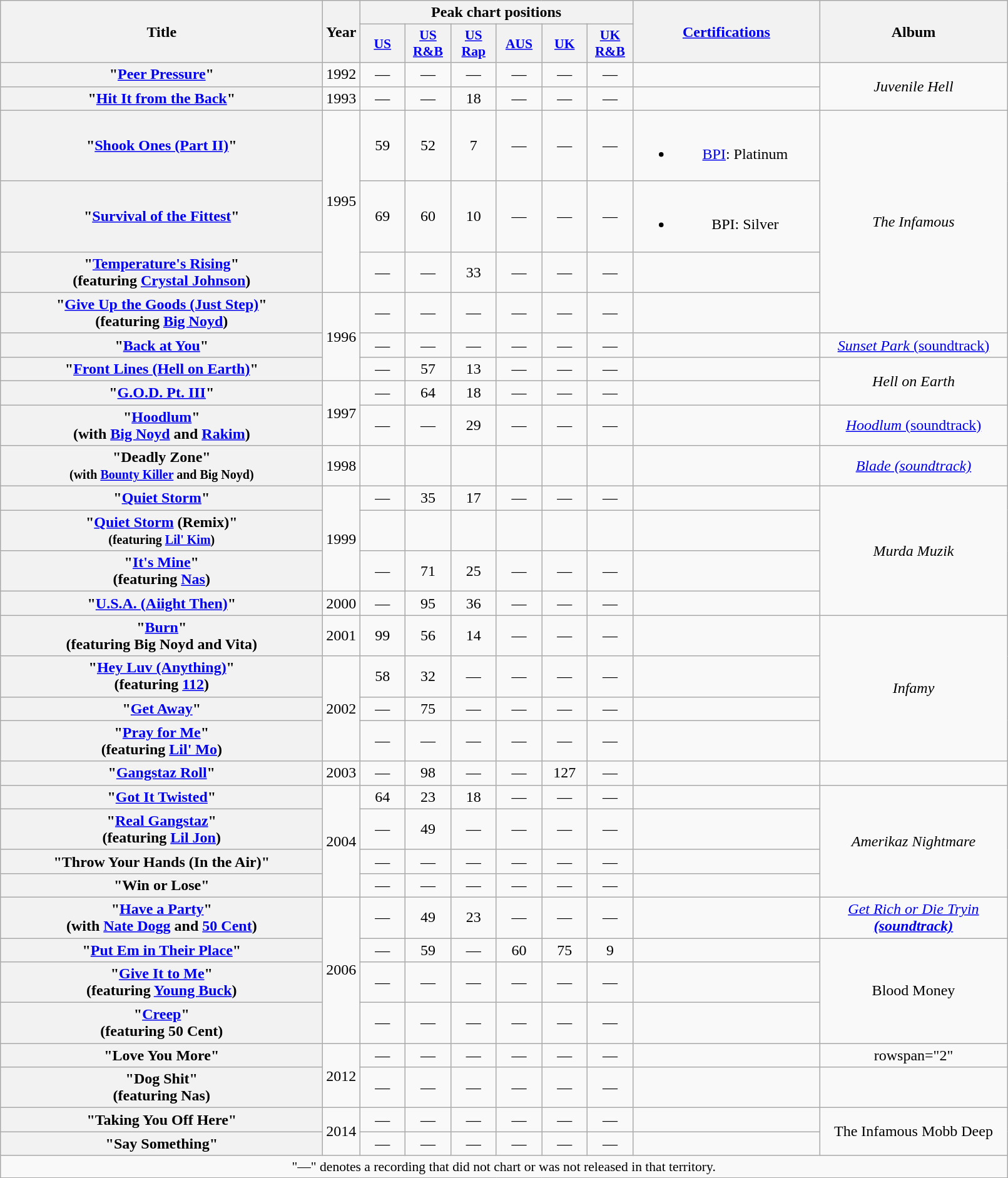<table class="wikitable plainrowheaders" style="text-align:center;">
<tr>
<th scope="col" rowspan="2" style="width:21em;">Title</th>
<th scope="col" rowspan="2">Year</th>
<th scope="col" colspan="6">Peak chart positions</th>
<th scope="col" rowspan="2" style="width:12em;"><a href='#'>Certifications</a></th>
<th scope="col" rowspan="2" style="width:12em;">Album</th>
</tr>
<tr>
<th scope="col" style="width:2.9em;font-size:90%;"><a href='#'>US</a><br></th>
<th scope="col" style="width:2.9em;font-size:90%;"><a href='#'>US<br>R&B</a><br></th>
<th scope="col" style="width:2.9em;font-size:90%;"><a href='#'>US<br>Rap</a><br></th>
<th scope="col" style="width:2.9em;font-size:90%;"><a href='#'>AUS</a><br></th>
<th scope="col" style="width:2.9em;font-size:90%;"><a href='#'>UK</a><br></th>
<th scope="col" style="width:2.9em;font-size:90%;"><a href='#'>UK<br>R&B</a><br></th>
</tr>
<tr>
<th scope="row">"<a href='#'>Peer Pressure</a>"</th>
<td>1992</td>
<td>—</td>
<td>—</td>
<td>—</td>
<td>—</td>
<td>—</td>
<td>—</td>
<td></td>
<td rowspan="2"><em>Juvenile Hell</em></td>
</tr>
<tr>
<th scope="row">"<a href='#'>Hit It from the Back</a>"</th>
<td>1993</td>
<td>—</td>
<td>—</td>
<td>18</td>
<td>—</td>
<td>—</td>
<td>—</td>
<td></td>
</tr>
<tr>
<th scope="row">"<a href='#'>Shook Ones (Part II)</a>"</th>
<td rowspan="3">1995</td>
<td>59</td>
<td>52</td>
<td>7</td>
<td>—</td>
<td>—</td>
<td>—</td>
<td><br><ul><li><a href='#'>BPI</a>: Platinum</li></ul></td>
<td rowspan="4"><em>The Infamous</em></td>
</tr>
<tr>
<th scope="row">"<a href='#'>Survival of the Fittest</a>"</th>
<td>69</td>
<td>60</td>
<td>10</td>
<td>—</td>
<td>—</td>
<td>—</td>
<td><br><ul><li>BPI: Silver</li></ul></td>
</tr>
<tr>
<th scope="row">"<a href='#'>Temperature's Rising</a>"<br><span>(featuring <a href='#'>Crystal Johnson</a>)</span></th>
<td>—</td>
<td>—</td>
<td>33</td>
<td>—</td>
<td>—</td>
<td>—</td>
<td></td>
</tr>
<tr>
<th scope="row">"<a href='#'>Give Up the Goods (Just Step)</a>"<br><span>(featuring <a href='#'>Big Noyd</a>)</span></th>
<td rowspan="3">1996</td>
<td>—</td>
<td>—</td>
<td>—</td>
<td>—</td>
<td>—</td>
<td>—</td>
<td></td>
</tr>
<tr>
<th scope="row">"<a href='#'>Back at You</a>"</th>
<td>—</td>
<td>—</td>
<td>—</td>
<td>—</td>
<td>—</td>
<td>—</td>
<td></td>
<td><a href='#'><em>Sunset Park</em> (soundtrack)</a></td>
</tr>
<tr>
<th scope="row">"<a href='#'>Front Lines (Hell on Earth)</a>"</th>
<td>—</td>
<td>57</td>
<td>13</td>
<td>—</td>
<td>—</td>
<td>—</td>
<td></td>
<td rowspan="2"><em>Hell on Earth</em></td>
</tr>
<tr>
<th scope="row">"<a href='#'>G.O.D. Pt. III</a>"</th>
<td rowspan="2">1997</td>
<td>—</td>
<td>64</td>
<td>18</td>
<td>—</td>
<td>—</td>
<td>—</td>
<td></td>
</tr>
<tr>
<th scope="row">"<a href='#'>Hoodlum</a>"<br><span>(with <a href='#'>Big Noyd</a> and <a href='#'>Rakim</a>)</span></th>
<td>—</td>
<td>—</td>
<td>29</td>
<td>—</td>
<td>—</td>
<td>—</td>
<td></td>
<td><a href='#'><em>Hoodlum</em> (soundtrack)</a></td>
</tr>
<tr>
<th scope="row">"Deadly Zone"<br><small>(with <a href='#'>Bounty Killer</a> and Big Noyd)</small></th>
<td>1998</td>
<td></td>
<td></td>
<td></td>
<td></td>
<td></td>
<td></td>
<td></td>
<td><em><a href='#'>Blade (soundtrack)</a></em></td>
</tr>
<tr>
<th scope="row">"<a href='#'>Quiet Storm</a>"</th>
<td rowspan="3">1999</td>
<td>—</td>
<td>35</td>
<td>17</td>
<td>—</td>
<td>—</td>
<td>—</td>
<td></td>
<td rowspan="4"><em>Murda Muzik</em></td>
</tr>
<tr>
<th scope="row">"<a href='#'>Quiet Storm</a> (Remix)"<br><small>(featuring <a href='#'>Lil' Kim</a>)</small></th>
<td></td>
<td></td>
<td></td>
<td></td>
<td></td>
<td></td>
<td></td>
</tr>
<tr>
<th scope="row">"<a href='#'>It's Mine</a>"<br><span>(featuring <a href='#'>Nas</a>)</span></th>
<td>—</td>
<td>71</td>
<td>25</td>
<td>—</td>
<td>—</td>
<td>—</td>
<td></td>
</tr>
<tr>
<th scope="row">"<a href='#'>U.S.A. (Aiight Then)</a>"</th>
<td>2000</td>
<td>—</td>
<td>95</td>
<td>36</td>
<td>—</td>
<td>—</td>
<td>—</td>
<td></td>
</tr>
<tr>
<th scope="row">"<a href='#'>Burn</a>"<br><span>(featuring Big Noyd and Vita)</span></th>
<td>2001</td>
<td>99</td>
<td>56</td>
<td>14</td>
<td>—</td>
<td>—</td>
<td>—</td>
<td></td>
<td rowspan="4"><em>Infamy</em></td>
</tr>
<tr>
<th scope="row">"<a href='#'>Hey Luv (Anything)</a>"<br><span>(featuring <a href='#'>112</a>)</span></th>
<td rowspan="3">2002</td>
<td>58</td>
<td>32</td>
<td>—</td>
<td>—</td>
<td>—</td>
<td>—</td>
<td></td>
</tr>
<tr>
<th scope="row">"<a href='#'>Get Away</a>"</th>
<td>—</td>
<td>75</td>
<td>—</td>
<td>—</td>
<td>—</td>
<td>—</td>
<td></td>
</tr>
<tr>
<th scope="row">"<a href='#'>Pray for Me</a>"<br><span>(featuring <a href='#'>Lil' Mo</a>)</span></th>
<td>—</td>
<td>—</td>
<td>—</td>
<td>—</td>
<td>—</td>
<td>—</td>
<td></td>
</tr>
<tr>
<th scope="row">"<a href='#'>Gangstaz Roll</a>"</th>
<td>2003</td>
<td>—</td>
<td>98</td>
<td>—</td>
<td>—</td>
<td>127</td>
<td>—</td>
<td></td>
<td></td>
</tr>
<tr>
<th scope="row">"<a href='#'>Got It Twisted</a>"</th>
<td rowspan="4">2004</td>
<td>64</td>
<td>23</td>
<td>18</td>
<td>—</td>
<td>—</td>
<td>—</td>
<td></td>
<td rowspan="4"><em>Amerikaz Nightmare</em></td>
</tr>
<tr>
<th scope="row">"<a href='#'>Real Gangstaz</a>"<br><span>(featuring <a href='#'>Lil Jon</a>)</span></th>
<td>—</td>
<td>49</td>
<td>—</td>
<td>—</td>
<td>—</td>
<td>—</td>
<td></td>
</tr>
<tr>
<th scope="row">"Throw Your Hands (In the Air)"</th>
<td>—</td>
<td>—</td>
<td>—</td>
<td>—</td>
<td>—</td>
<td>—</td>
<td></td>
</tr>
<tr>
<th scope="row">"Win or Lose"</th>
<td>—</td>
<td>—</td>
<td>—</td>
<td>—</td>
<td>—</td>
<td>—</td>
<td></td>
</tr>
<tr>
<th scope="row">"<a href='#'>Have a Party</a>"<br><span>(with <a href='#'>Nate Dogg</a> and <a href='#'>50 Cent</a>)</span></th>
<td rowspan="4">2006</td>
<td>—</td>
<td>49</td>
<td>23</td>
<td>—</td>
<td>—</td>
<td>—</td>
<td></td>
<td><a href='#'><em>Get Rich or Die Tryin<strong> (soundtrack)</a></td>
</tr>
<tr>
<th scope="row">"<a href='#'>Put Em in Their Place</a>"</th>
<td>—</td>
<td>59</td>
<td>—</td>
<td>60</td>
<td>75</td>
<td>9</td>
<td></td>
<td rowspan="3"></em>Blood Money<em></td>
</tr>
<tr>
<th scope="row">"<a href='#'>Give It to Me</a>"<br><span>(featuring <a href='#'>Young Buck</a>)</span></th>
<td>—</td>
<td>—</td>
<td>—</td>
<td>—</td>
<td>—</td>
<td>—</td>
<td></td>
</tr>
<tr>
<th scope="row">"<a href='#'>Creep</a>"<br><span>(featuring 50 Cent)</span></th>
<td>—</td>
<td>—</td>
<td>—</td>
<td>—</td>
<td>—</td>
<td>—</td>
<td></td>
</tr>
<tr>
<th scope="row">"Love You More"</th>
<td rowspan="2">2012</td>
<td>—</td>
<td>—</td>
<td>—</td>
<td>—</td>
<td>—</td>
<td>—</td>
<td></td>
<td>rowspan="2" </td>
</tr>
<tr>
<th scope="row">"Dog Shit"<br><span>(featuring Nas)</span></th>
<td>—</td>
<td>—</td>
<td>—</td>
<td>—</td>
<td>—</td>
<td>—</td>
<td></td>
</tr>
<tr>
<th scope="row">"Taking You Off Here"</th>
<td rowspan="2">2014</td>
<td>—</td>
<td>—</td>
<td>—</td>
<td>—</td>
<td>—</td>
<td>—</td>
<td></td>
<td rowspan="2"></em>The Infamous Mobb Deep<em></td>
</tr>
<tr>
<th scope="row">"Say Something"</th>
<td>—</td>
<td>—</td>
<td>—</td>
<td>—</td>
<td>—</td>
<td>—</td>
<td></td>
</tr>
<tr>
<td colspan="14" style="font-size:90%">"—" denotes a recording that did not chart or was not released in that territory.</td>
</tr>
</table>
